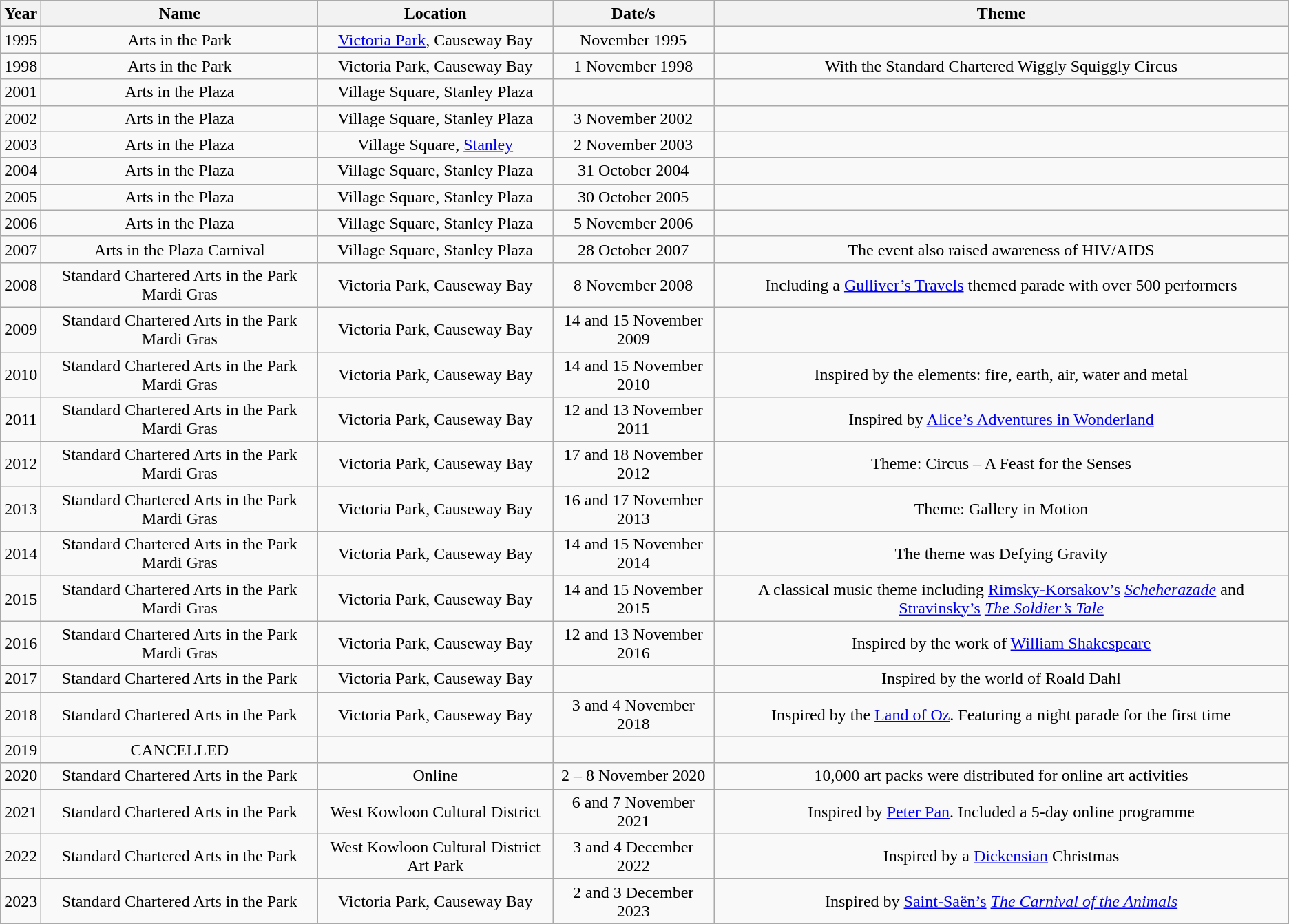<table class="wikitable sortable" style=text-align:center>
<tr>
<th>Year</th>
<th>Name</th>
<th>Location</th>
<th>Date/s</th>
<th>Theme</th>
</tr>
<tr>
<td>1995</td>
<td>Arts in the Park</td>
<td><a href='#'>Victoria Park</a>, Causeway Bay</td>
<td>November 1995</td>
<td></td>
</tr>
<tr>
<td>1998</td>
<td>Arts in the Park</td>
<td>Victoria Park, Causeway Bay</td>
<td>1 November 1998</td>
<td>With the Standard Chartered Wiggly Squiggly Circus</td>
</tr>
<tr>
<td>2001</td>
<td>Arts in the Plaza</td>
<td>Village Square, Stanley Plaza</td>
<td></td>
<td></td>
</tr>
<tr>
<td>2002</td>
<td>Arts in the Plaza</td>
<td>Village Square, Stanley Plaza</td>
<td>3 November 2002</td>
<td></td>
</tr>
<tr>
<td>2003</td>
<td>Arts in the Plaza</td>
<td>Village Square, <a href='#'>Stanley</a></td>
<td>2 November 2003</td>
<td></td>
</tr>
<tr>
<td>2004</td>
<td>Arts in the Plaza</td>
<td>Village Square, Stanley Plaza</td>
<td>31 October 2004</td>
<td></td>
</tr>
<tr>
<td>2005</td>
<td>Arts in the Plaza</td>
<td>Village Square, Stanley Plaza</td>
<td>30 October 2005</td>
<td></td>
</tr>
<tr>
<td>2006</td>
<td>Arts in the Plaza</td>
<td>Village Square, Stanley Plaza</td>
<td>5 November 2006</td>
<td></td>
</tr>
<tr>
<td>2007</td>
<td>Arts in the Plaza Carnival</td>
<td>Village Square, Stanley Plaza</td>
<td>28 October 2007</td>
<td>The event also raised awareness of HIV/AIDS</td>
</tr>
<tr>
<td>2008</td>
<td>Standard Chartered Arts in the Park Mardi Gras</td>
<td>Victoria Park, Causeway Bay</td>
<td>8 November 2008</td>
<td>Including a <a href='#'>Gulliver’s Travels</a> themed parade with over 500 performers</td>
</tr>
<tr>
<td>2009</td>
<td>Standard Chartered Arts in the Park Mardi Gras</td>
<td>Victoria Park, Causeway Bay</td>
<td>14 and 15 November 2009</td>
<td></td>
</tr>
<tr>
<td>2010</td>
<td>Standard Chartered Arts in the Park Mardi Gras</td>
<td>Victoria Park, Causeway Bay</td>
<td>14 and 15 November 2010</td>
<td>Inspired by the elements: fire, earth, air, water and metal</td>
</tr>
<tr>
<td>2011</td>
<td>Standard Chartered Arts in the Park Mardi Gras</td>
<td>Victoria Park, Causeway Bay</td>
<td>12 and 13 November 2011</td>
<td>Inspired by <a href='#'>Alice’s Adventures in Wonderland</a></td>
</tr>
<tr>
<td>2012</td>
<td>Standard Chartered Arts in the Park Mardi Gras</td>
<td>Victoria Park, Causeway Bay</td>
<td>17 and 18 November 2012</td>
<td>Theme: Circus – A Feast for the Senses</td>
</tr>
<tr>
<td>2013</td>
<td>Standard Chartered Arts in the Park Mardi Gras</td>
<td>Victoria Park, Causeway Bay</td>
<td>16 and 17 November 2013</td>
<td>Theme: Gallery in Motion</td>
</tr>
<tr>
<td>2014</td>
<td>Standard Chartered Arts in the Park Mardi Gras</td>
<td>Victoria Park, Causeway Bay</td>
<td>14 and 15 November 2014</td>
<td>The theme was Defying Gravity</td>
</tr>
<tr>
<td>2015</td>
<td>Standard Chartered Arts in the Park Mardi Gras</td>
<td>Victoria Park, Causeway Bay</td>
<td>14 and 15 November 2015</td>
<td>A classical music theme including <a href='#'>Rimsky-Korsakov’s</a> <em><a href='#'>Scheherazade</a></em> and <a href='#'>Stravinsky’s</a> <em><a href='#'>The Soldier’s Tale</a></em></td>
</tr>
<tr>
<td>2016</td>
<td>Standard Chartered Arts in the Park Mardi Gras</td>
<td>Victoria Park, Causeway Bay</td>
<td>12 and 13 November 2016</td>
<td>Inspired by the work of <a href='#'>William Shakespeare</a></td>
</tr>
<tr>
<td>2017</td>
<td>Standard Chartered Arts in the Park</td>
<td>Victoria Park, Causeway Bay</td>
<td></td>
<td>Inspired by the world of Roald Dahl</td>
</tr>
<tr>
<td>2018</td>
<td>Standard Chartered Arts in the Park</td>
<td>Victoria Park, Causeway Bay</td>
<td>3 and 4 November 2018</td>
<td>Inspired by the <a href='#'>Land of Oz</a>. Featuring a night parade for the first time</td>
</tr>
<tr>
<td>2019</td>
<td>CANCELLED</td>
<td></td>
<td></td>
<td></td>
</tr>
<tr>
<td>2020</td>
<td>Standard Chartered Arts in the Park</td>
<td>Online</td>
<td>2 – 8 November 2020</td>
<td>10,000 art packs were distributed for online art activities</td>
</tr>
<tr>
<td>2021</td>
<td>Standard Chartered Arts in the Park</td>
<td>West Kowloon Cultural District</td>
<td>6 and 7 November 2021</td>
<td>Inspired by <a href='#'>Peter Pan</a>. Included a 5-day online programme</td>
</tr>
<tr>
<td>2022</td>
<td>Standard Chartered Arts in the Park</td>
<td>West Kowloon Cultural District Art Park</td>
<td>3 and 4 December 2022</td>
<td>Inspired by a <a href='#'>Dickensian</a> Christmas</td>
</tr>
<tr>
<td>2023</td>
<td>Standard Chartered Arts in the Park</td>
<td>Victoria Park, Causeway Bay</td>
<td>2 and 3 December 2023</td>
<td>Inspired by <a href='#'>Saint-Saën’s</a> <em><a href='#'>The Carnival of the Animals</a></em></td>
</tr>
<tr>
</tr>
</table>
